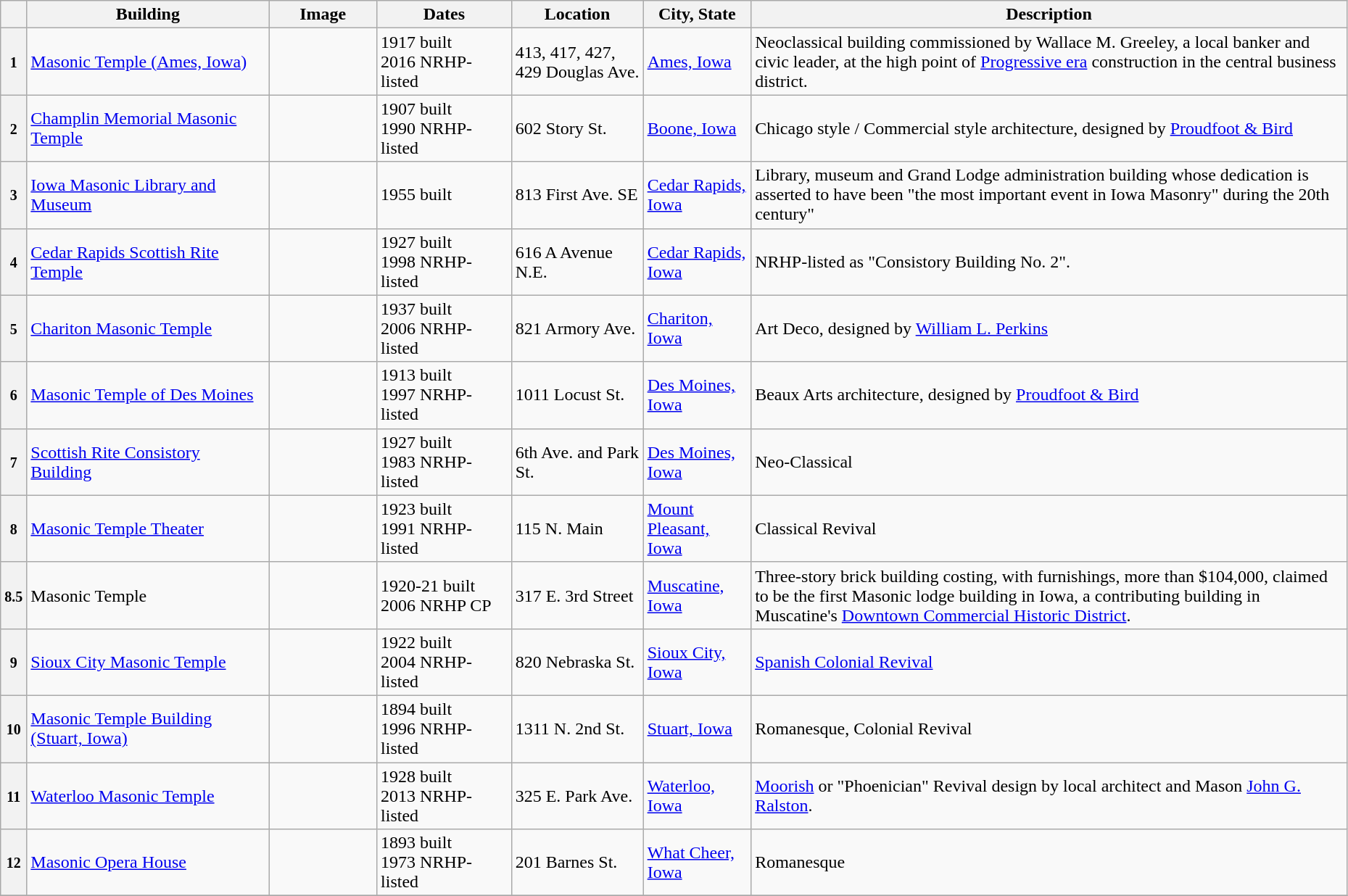<table class="wikitable sortable" style="width:98%">
<tr>
<th></th>
<th width = 18%><strong>Building</strong></th>
<th width = 8% class="unsortable"><strong>Image</strong></th>
<th width = 10%><strong>Dates</strong></th>
<th><strong>Location</strong></th>
<th width = 8%><strong>City, State</strong></th>
<th class="unsortable"><strong>Description</strong></th>
</tr>
<tr ->
<th><small>1</small></th>
<td><a href='#'>Masonic Temple (Ames, Iowa)</a></td>
<td></td>
<td>1917 built<br>2016 NRHP-listed</td>
<td>413, 417, 427, 429 Douglas Ave.<br><small></small></td>
<td><a href='#'>Ames, Iowa</a></td>
<td>Neoclassical building commissioned by Wallace M. Greeley, a local banker and civic leader, at the high point of <a href='#'>Progressive era</a> construction in the central business district.</td>
</tr>
<tr ->
<th><small>2</small></th>
<td><a href='#'>Champlin Memorial Masonic Temple</a></td>
<td></td>
<td>1907 built<br>1990 NRHP-listed</td>
<td>602 Story St.<br><small></small></td>
<td><a href='#'>Boone, Iowa</a></td>
<td>Chicago style / Commercial style architecture, designed by <a href='#'>Proudfoot & Bird</a></td>
</tr>
<tr ->
<th><small>3</small></th>
<td><a href='#'>Iowa Masonic Library and Museum</a></td>
<td></td>
<td>1955 built</td>
<td>813 First Ave. SE<br><small></small></td>
<td><a href='#'>Cedar Rapids, Iowa</a></td>
<td>Library, museum and Grand Lodge administration building whose dedication is asserted to have been "the most important event in Iowa Masonry" during the 20th century"</td>
</tr>
<tr ->
<th><small>4</small></th>
<td><a href='#'>Cedar Rapids Scottish Rite Temple</a></td>
<td></td>
<td>1927 built<br>1998 NRHP-listed</td>
<td>616 A Avenue N.E.<br><small></small></td>
<td><a href='#'>Cedar Rapids, Iowa</a></td>
<td>NRHP-listed as "Consistory Building No. 2".</td>
</tr>
<tr ->
<th><small>5</small></th>
<td><a href='#'>Chariton Masonic Temple</a></td>
<td></td>
<td>1937 built<br>2006 NRHP-listed</td>
<td>821 Armory Ave.<br><small></small></td>
<td><a href='#'>Chariton, Iowa</a></td>
<td>Art Deco, designed by <a href='#'>William L. Perkins</a></td>
</tr>
<tr ->
<th><small>6</small></th>
<td><a href='#'>Masonic Temple of Des Moines</a></td>
<td></td>
<td>1913 built<br>1997 NRHP-listed</td>
<td>1011 Locust St.<br><small></small></td>
<td><a href='#'>Des Moines, Iowa</a></td>
<td>Beaux Arts architecture, designed by <a href='#'>Proudfoot & Bird</a></td>
</tr>
<tr ->
<th><small>7</small></th>
<td><a href='#'>Scottish Rite Consistory Building</a></td>
<td></td>
<td>1927 built<br>1983 NRHP-listed</td>
<td>6th Ave. and Park St.<br><small></small></td>
<td><a href='#'>Des Moines, Iowa</a></td>
<td>Neo-Classical</td>
</tr>
<tr ->
<th><small>8</small></th>
<td><a href='#'>Masonic Temple Theater</a></td>
<td></td>
<td>1923 built<br>1991 NRHP-listed</td>
<td>115 N. Main<br><small></small></td>
<td><a href='#'>Mount Pleasant, Iowa</a></td>
<td>Classical Revival</td>
</tr>
<tr ->
<th><small>8.5</small></th>
<td>Masonic Temple</td>
<td></td>
<td>1920-21 built<br>2006 NRHP CP</td>
<td>317 E. 3rd Street</td>
<td><a href='#'>Muscatine, Iowa</a></td>
<td>Three-story brick building costing, with furnishings, more than $104,000, claimed to be the first Masonic lodge building in Iowa, a contributing building in Muscatine's <a href='#'>Downtown Commercial Historic District</a>.</td>
</tr>
<tr ->
<th><small>9</small></th>
<td><a href='#'>Sioux City Masonic Temple</a></td>
<td></td>
<td>1922 built<br>2004 NRHP-listed</td>
<td>820 Nebraska St.<br><small></small></td>
<td><a href='#'>Sioux City, Iowa</a></td>
<td><a href='#'>Spanish Colonial Revival</a></td>
</tr>
<tr ->
<th><small>10</small></th>
<td><a href='#'>Masonic Temple Building (Stuart, Iowa)</a></td>
<td></td>
<td>1894 built<br>1996 NRHP-listed</td>
<td>1311 N. 2nd St.<br><small></small></td>
<td><a href='#'>Stuart, Iowa</a></td>
<td>Romanesque, Colonial Revival</td>
</tr>
<tr ->
<th><small>11</small></th>
<td><a href='#'>Waterloo Masonic Temple</a></td>
<td></td>
<td>1928 built<br>2013 NRHP-listed</td>
<td>325 E. Park Ave.<br><small></small></td>
<td><a href='#'>Waterloo, Iowa</a></td>
<td><a href='#'>Moorish</a> or "Phoenician" Revival design by local architect and Mason <a href='#'>John G. Ralston</a>.</td>
</tr>
<tr ->
<th><small>12</small></th>
<td><a href='#'>Masonic Opera House</a></td>
<td></td>
<td>1893 built<br>1973 NRHP-listed</td>
<td>201 Barnes St.<br><small></small></td>
<td><a href='#'>What Cheer, Iowa</a></td>
<td>Romanesque</td>
</tr>
<tr ->
</tr>
</table>
